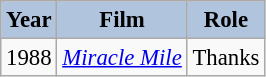<table class="wikitable" style="font-size:95%;">
<tr>
<th style="background:#B0C4DE;">Year</th>
<th style="background:#B0C4DE;">Film</th>
<th style="background:#B0C4DE;">Role</th>
</tr>
<tr>
<td>1988</td>
<td><em><a href='#'>Miracle Mile</a></em></td>
<td>Thanks</td>
</tr>
</table>
